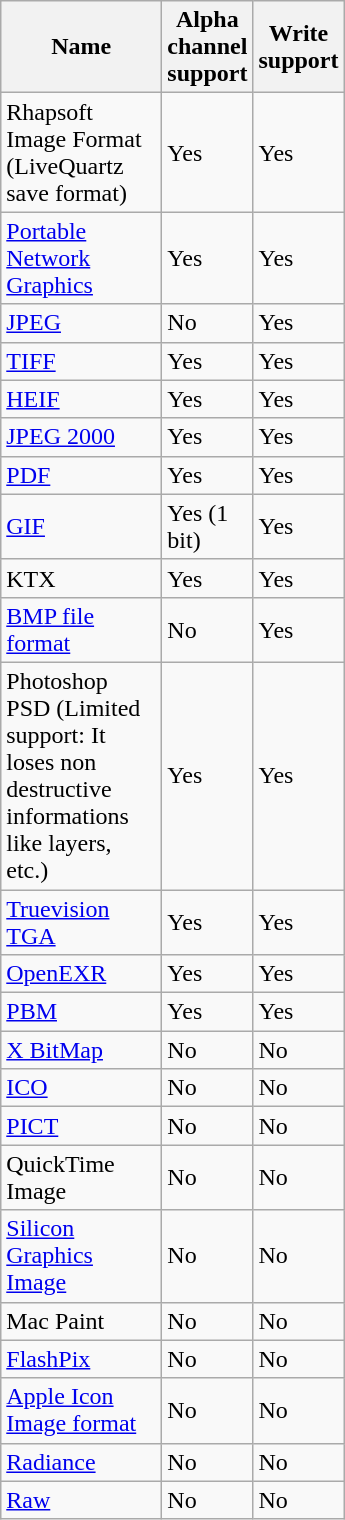<table class="wikitable">
<tr>
<th style="width:100px">Name</th>
<th style="width:50px">Alpha channel support</th>
<th style="width:50px">Write support</th>
</tr>
<tr>
<td>Rhapsoft Image Format (LiveQuartz save format)</td>
<td>Yes</td>
<td>Yes</td>
</tr>
<tr>
<td><a href='#'>Portable Network Graphics</a></td>
<td>Yes</td>
<td>Yes</td>
</tr>
<tr>
<td><a href='#'>JPEG</a></td>
<td>No</td>
<td>Yes</td>
</tr>
<tr>
<td><a href='#'>TIFF</a></td>
<td>Yes</td>
<td>Yes</td>
</tr>
<tr>
<td><a href='#'>HEIF</a></td>
<td>Yes</td>
<td>Yes</td>
</tr>
<tr>
<td><a href='#'>JPEG 2000</a></td>
<td>Yes</td>
<td>Yes</td>
</tr>
<tr>
<td><a href='#'>PDF</a></td>
<td>Yes</td>
<td>Yes</td>
</tr>
<tr>
<td><a href='#'>GIF</a></td>
<td>Yes (1 bit)</td>
<td>Yes</td>
</tr>
<tr>
<td>KTX</td>
<td>Yes</td>
<td>Yes</td>
</tr>
<tr>
<td><a href='#'>BMP file format</a></td>
<td>No</td>
<td>Yes</td>
</tr>
<tr>
<td>Photoshop PSD (Limited support: It loses non destructive informations like layers, etc.)</td>
<td>Yes</td>
<td>Yes</td>
</tr>
<tr>
<td><a href='#'>Truevision TGA</a></td>
<td>Yes</td>
<td>Yes</td>
</tr>
<tr>
<td><a href='#'>OpenEXR</a></td>
<td>Yes</td>
<td>Yes</td>
</tr>
<tr>
<td><a href='#'>PBM</a></td>
<td>Yes</td>
<td>Yes</td>
</tr>
<tr>
<td><a href='#'>X BitMap</a></td>
<td>No</td>
<td>No</td>
</tr>
<tr>
<td><a href='#'>ICO</a></td>
<td>No</td>
<td>No</td>
</tr>
<tr>
<td><a href='#'>PICT</a></td>
<td>No</td>
<td>No</td>
</tr>
<tr>
<td>QuickTime Image</td>
<td>No</td>
<td>No</td>
</tr>
<tr>
<td><a href='#'>Silicon Graphics Image</a></td>
<td>No</td>
<td>No</td>
</tr>
<tr>
<td>Mac Paint</td>
<td>No</td>
<td>No</td>
</tr>
<tr>
<td><a href='#'>FlashPix</a></td>
<td>No</td>
<td>No</td>
</tr>
<tr>
<td><a href='#'>Apple Icon Image format</a></td>
<td>No</td>
<td>No</td>
</tr>
<tr>
<td><a href='#'>Radiance</a></td>
<td>No</td>
<td>No</td>
</tr>
<tr>
<td><a href='#'>Raw</a></td>
<td>No</td>
<td>No</td>
</tr>
</table>
